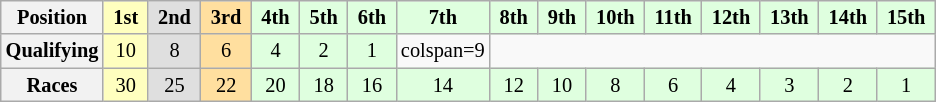<table class="wikitable" style="font-size:85%; text-align:center">
<tr>
<th>Position</th>
<td style="background:#ffffbf;"> <strong>1st</strong> </td>
<td style="background:#dfdfdf;"> <strong>2nd</strong> </td>
<td style="background:#ffdf9f;"> <strong>3rd</strong> </td>
<td style="background:#dfffdf;"> <strong>4th</strong> </td>
<td style="background:#dfffdf;"> <strong>5th</strong> </td>
<td style="background:#dfffdf;"> <strong>6th</strong> </td>
<td style="background:#dfffdf;"> <strong>7th</strong> </td>
<td style="background:#dfffdf;"> <strong>8th</strong> </td>
<td style="background:#dfffdf;"> <strong>9th</strong> </td>
<td style="background:#dfffdf;"> <strong>10th</strong> </td>
<td style="background:#dfffdf;"> <strong>11th</strong> </td>
<td style="background:#dfffdf;"> <strong>12th</strong> </td>
<td style="background:#dfffdf;"> <strong>13th</strong> </td>
<td style="background:#dfffdf;"> <strong>14th</strong> </td>
<td style="background:#dfffdf;"> <strong>15th</strong> </td>
</tr>
<tr>
<th>Qualifying</th>
<td style="background:#ffffbf;">10</td>
<td style="background:#dfdfdf;">8</td>
<td style="background:#ffdf9f;">6</td>
<td style="background:#dfffdf;">4</td>
<td style="background:#dfffdf;">2</td>
<td style="background:#dfffdf;">1</td>
<td>colspan=9 </td>
</tr>
<tr>
<th>Races</th>
<td style="background:#ffffbf;">30</td>
<td style="background:#dfdfdf;">25</td>
<td style="background:#ffdf9f;">22</td>
<td style="background:#dfffdf;">20</td>
<td style="background:#dfffdf;">18</td>
<td style="background:#dfffdf;">16</td>
<td style="background:#dfffdf;">14</td>
<td style="background:#dfffdf;">12</td>
<td style="background:#dfffdf;">10</td>
<td style="background:#dfffdf;">8</td>
<td style="background:#dfffdf;">6</td>
<td style="background:#dfffdf;">4</td>
<td style="background:#dfffdf;">3</td>
<td style="background:#dfffdf;">2</td>
<td style="background:#dfffdf;">1</td>
</tr>
</table>
